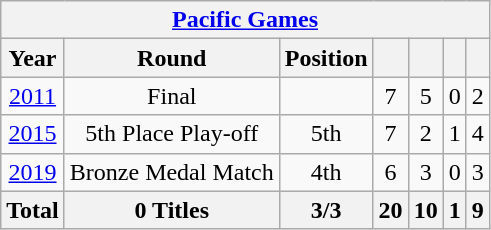<table class="wikitable" style="text-align: center;">
<tr>
<th colspan=7><a href='#'>Pacific Games</a></th>
</tr>
<tr>
<th>Year</th>
<th>Round</th>
<th>Position</th>
<th></th>
<th></th>
<th></th>
<th></th>
</tr>
<tr>
<td> <a href='#'>2011</a></td>
<td>Final</td>
<td></td>
<td>7</td>
<td>5</td>
<td>0</td>
<td>2</td>
</tr>
<tr>
<td> <a href='#'>2015</a></td>
<td>5th Place Play-off</td>
<td>5th</td>
<td>7</td>
<td>2</td>
<td>1</td>
<td>4</td>
</tr>
<tr>
<td> <a href='#'>2019</a></td>
<td>Bronze Medal Match</td>
<td>4th</td>
<td>6</td>
<td>3</td>
<td>0</td>
<td>3</td>
</tr>
<tr>
<th>Total</th>
<th>0 Titles</th>
<th>3/3</th>
<th>20</th>
<th>10</th>
<th>1</th>
<th>9</th>
</tr>
</table>
